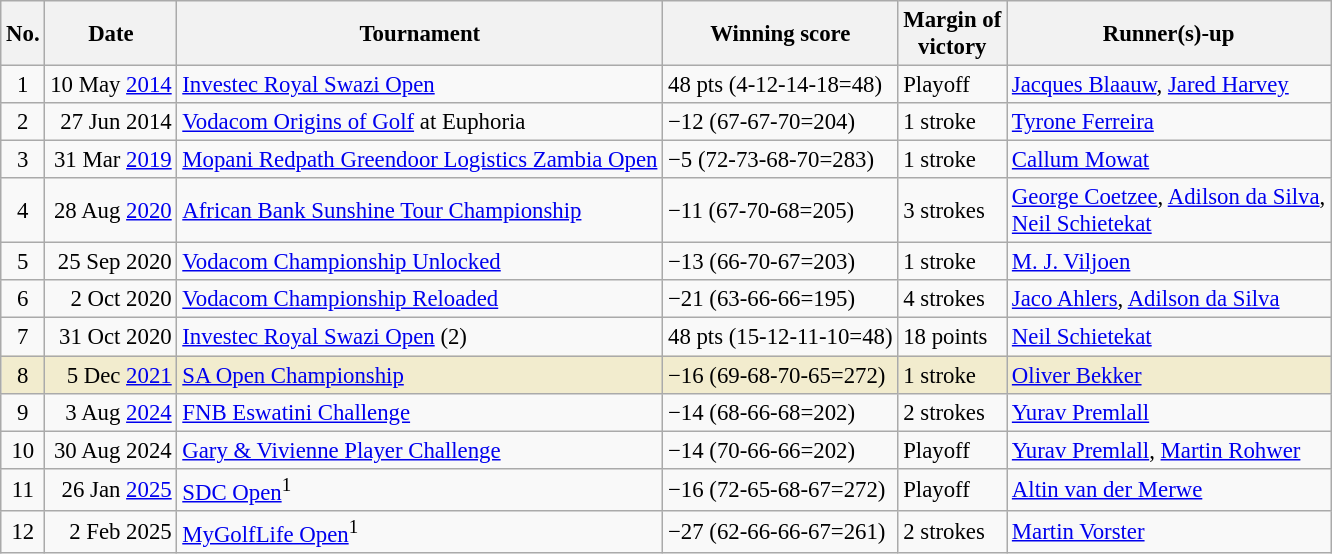<table class="wikitable" style="font-size:95%;">
<tr>
<th>No.</th>
<th>Date</th>
<th>Tournament</th>
<th>Winning score</th>
<th>Margin of<br>victory</th>
<th>Runner(s)-up</th>
</tr>
<tr>
<td align=center>1</td>
<td align=right>10 May <a href='#'>2014</a></td>
<td><a href='#'>Investec Royal Swazi Open</a></td>
<td>48 pts (4-12-14-18=48)</td>
<td>Playoff</td>
<td> <a href='#'>Jacques Blaauw</a>,  <a href='#'>Jared Harvey</a></td>
</tr>
<tr>
<td align=center>2</td>
<td align=right>27 Jun 2014</td>
<td><a href='#'>Vodacom Origins of Golf</a> at Euphoria</td>
<td>−12 (67-67-70=204)</td>
<td>1 stroke</td>
<td> <a href='#'>Tyrone Ferreira</a></td>
</tr>
<tr>
<td align=center>3</td>
<td align=right>31 Mar <a href='#'>2019</a></td>
<td><a href='#'>Mopani Redpath Greendoor Logistics Zambia Open</a></td>
<td>−5 (72-73-68-70=283)</td>
<td>1 stroke</td>
<td> <a href='#'>Callum Mowat</a></td>
</tr>
<tr>
<td align=center>4</td>
<td align=right>28 Aug <a href='#'>2020</a></td>
<td><a href='#'>African Bank Sunshine Tour Championship</a></td>
<td>−11 (67-70-68=205)</td>
<td>3 strokes</td>
<td> <a href='#'>George Coetzee</a>,  <a href='#'>Adilson da Silva</a>,<br> <a href='#'>Neil Schietekat</a></td>
</tr>
<tr>
<td align=center>5</td>
<td align=right>25 Sep 2020</td>
<td><a href='#'>Vodacom Championship Unlocked</a></td>
<td>−13 (66-70-67=203)</td>
<td>1 stroke</td>
<td> <a href='#'>M. J. Viljoen</a></td>
</tr>
<tr>
<td align=center>6</td>
<td align=right>2 Oct 2020</td>
<td><a href='#'>Vodacom Championship Reloaded</a></td>
<td>−21 (63-66-66=195)</td>
<td>4 strokes</td>
<td> <a href='#'>Jaco Ahlers</a>,  <a href='#'>Adilson da Silva</a></td>
</tr>
<tr>
<td align=center>7</td>
<td align=right>31 Oct 2020</td>
<td><a href='#'>Investec Royal Swazi Open</a> (2)</td>
<td>48 pts (15-12-11-10=48)</td>
<td>18 points</td>
<td> <a href='#'>Neil Schietekat</a></td>
</tr>
<tr style="background:#f2ecce;">
<td align=center>8</td>
<td align=right>5 Dec <a href='#'>2021</a></td>
<td><a href='#'>SA Open Championship</a></td>
<td>−16 (69-68-70-65=272)</td>
<td>1 stroke</td>
<td> <a href='#'>Oliver Bekker</a></td>
</tr>
<tr>
<td align=center>9</td>
<td align=right>3 Aug <a href='#'>2024</a></td>
<td><a href='#'>FNB Eswatini Challenge</a></td>
<td>−14 (68-66-68=202)</td>
<td>2 strokes</td>
<td> <a href='#'>Yurav Premlall</a></td>
</tr>
<tr>
<td align=center>10</td>
<td align=right>30 Aug 2024</td>
<td><a href='#'>Gary & Vivienne Player Challenge</a></td>
<td>−14 (70-66-66=202)</td>
<td>Playoff</td>
<td> <a href='#'>Yurav Premlall</a>,  <a href='#'>Martin Rohwer</a></td>
</tr>
<tr>
<td align=center>11</td>
<td align=right>26 Jan <a href='#'>2025</a></td>
<td><a href='#'>SDC Open</a><sup>1</sup></td>
<td>−16 (72-65-68-67=272)</td>
<td>Playoff</td>
<td> <a href='#'>Altin van der Merwe</a></td>
</tr>
<tr>
<td align=center>12</td>
<td align=right>2 Feb 2025</td>
<td><a href='#'>MyGolfLife Open</a><sup>1</sup></td>
<td>−27 (62-66-66-67=261)</td>
<td>2 strokes</td>
<td> <a href='#'>Martin Vorster</a></td>
</tr>
</table>
